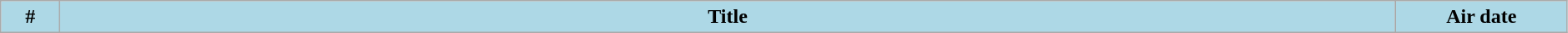<table class="wikitable plainrowheaders" style="width:99%; background:#fff;">
<tr>
<th style="background:#add8e6; width:40px;">#</th>
<th style="background: #add8e6;">Title</th>
<th style="background:#add8e6; width:130px;">Air date<br>





</th>
</tr>
</table>
